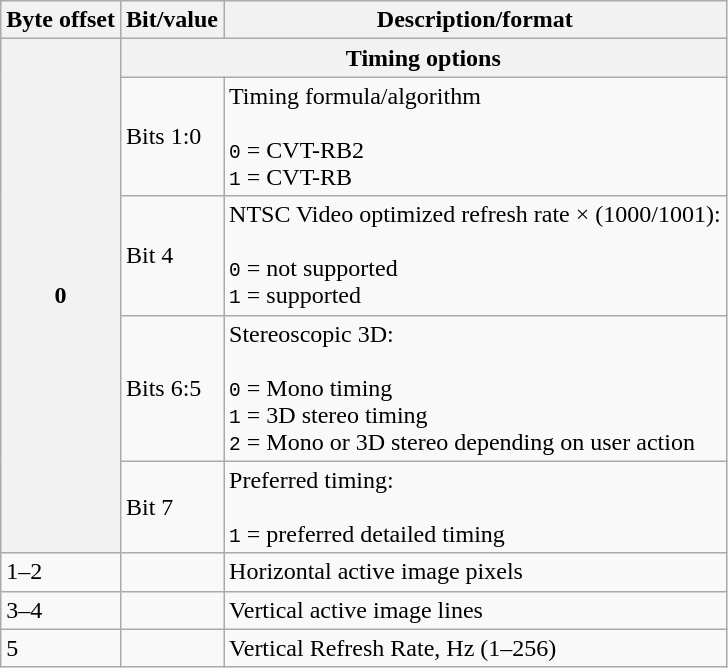<table class=wikitable>
<tr>
<th>Byte offset</th>
<th>Bit/value</th>
<th>Description/format</th>
</tr>
<tr>
<th rowspan=5>0</th>
<th colspan=2>Timing options</th>
</tr>
<tr>
<td>Bits 1:0</td>
<td>Timing formula/algorithm<br><br><code>0</code> = CVT-RB2<br>
<code>1</code> = CVT-RB</td>
</tr>
<tr>
<td>Bit 4</td>
<td>NTSC Video optimized refresh rate × (1000/1001):<br><br><code>0</code> = not supported<br>
<code>1</code> = supported</td>
</tr>
<tr>
<td>Bits 6:5</td>
<td>Stereoscopic 3D:<br><br><code>0</code> = Mono timing<br>
<code>1</code> = 3D stereo timing<br>
<code>2</code> = Mono or 3D stereo depending on user action</td>
</tr>
<tr>
<td>Bit 7</td>
<td>Preferred timing:<br><br><code>1</code> = preferred detailed timing<br></td>
</tr>
<tr>
<td>1–2</td>
<td></td>
<td>Horizontal active image pixels</td>
</tr>
<tr>
<td>3–4</td>
<td></td>
<td>Vertical active image lines</td>
</tr>
<tr>
<td>5</td>
<td></td>
<td>Vertical Refresh Rate, Hz (1–256)</td>
</tr>
</table>
